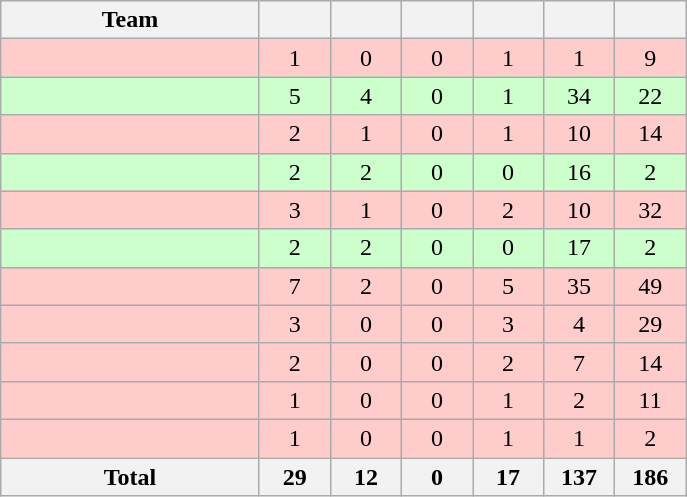<table class="wikitable" style="text-align:center;">
<tr>
<th width=165>Team</th>
<th width=40></th>
<th width=40></th>
<th width=40></th>
<th width=40></th>
<th width=40></th>
<th width=40></th>
</tr>
<tr bgcolor=#FFCCCC>
<td align=left></td>
<td>1</td>
<td>0</td>
<td>0</td>
<td>1</td>
<td>1</td>
<td>9</td>
</tr>
<tr bgcolor=#CCFFCC>
<td align=left></td>
<td>5</td>
<td>4</td>
<td>0</td>
<td>1</td>
<td>34</td>
<td>22</td>
</tr>
<tr bgcolor=#FFCCCC>
<td align=left></td>
<td>2</td>
<td>1</td>
<td>0</td>
<td>1</td>
<td>10</td>
<td>14</td>
</tr>
<tr bgcolor=#CCFFCC>
<td align=left></td>
<td>2</td>
<td>2</td>
<td>0</td>
<td>0</td>
<td>16</td>
<td>2</td>
</tr>
<tr bgcolor=#FFCCCC>
<td align=left></td>
<td>3</td>
<td>1</td>
<td>0</td>
<td>2</td>
<td>10</td>
<td>32</td>
</tr>
<tr bgcolor=#CCFFCC>
<td align=left></td>
<td>2</td>
<td>2</td>
<td>0</td>
<td>0</td>
<td>17</td>
<td>2</td>
</tr>
<tr bgcolor=#FFCCCC>
<td align=left></td>
<td>7</td>
<td>2</td>
<td>0</td>
<td>5</td>
<td>35</td>
<td>49</td>
</tr>
<tr bgcolor=#FFCCCC>
<td align=left></td>
<td>3</td>
<td>0</td>
<td>0</td>
<td>3</td>
<td>4</td>
<td>29</td>
</tr>
<tr bgcolor=#FFCCCC>
<td align=left></td>
<td>2</td>
<td>0</td>
<td>0</td>
<td>2</td>
<td>7</td>
<td>14</td>
</tr>
<tr bgcolor=#FFCCCC>
<td align=left></td>
<td>1</td>
<td>0</td>
<td>0</td>
<td>1</td>
<td>2</td>
<td>11</td>
</tr>
<tr bgcolor=#FFCCCC>
<td align=left></td>
<td>1</td>
<td>0</td>
<td>0</td>
<td>1</td>
<td>1</td>
<td>2</td>
</tr>
<tr class="sortbottom">
<th>Total</th>
<th>29</th>
<th>12</th>
<th>0</th>
<th>17</th>
<th>137</th>
<th>186</th>
</tr>
</table>
